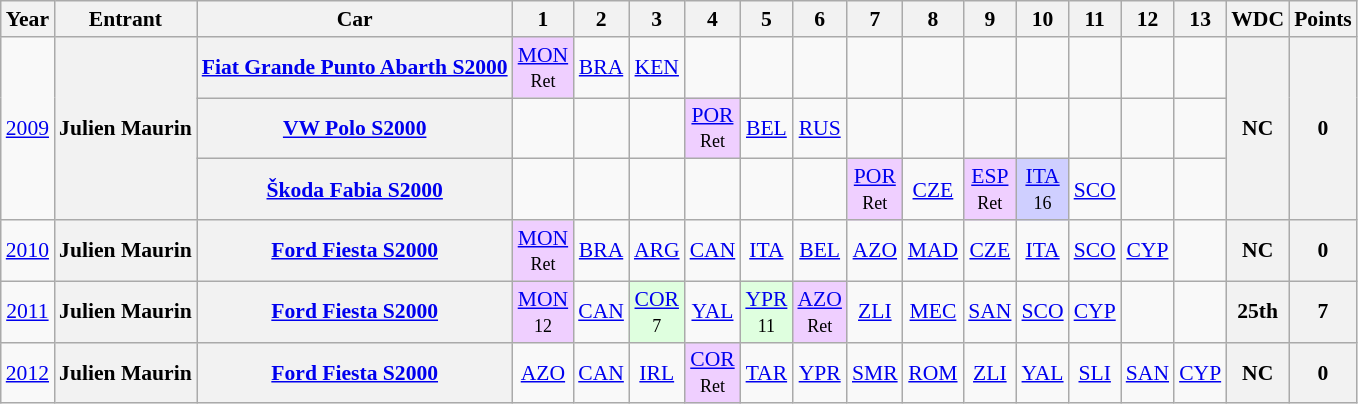<table class="wikitable" border="1" style="text-align:center; font-size:90%;">
<tr>
<th>Year</th>
<th>Entrant</th>
<th>Car</th>
<th>1</th>
<th>2</th>
<th>3</th>
<th>4</th>
<th>5</th>
<th>6</th>
<th>7</th>
<th>8</th>
<th>9</th>
<th>10</th>
<th>11</th>
<th>12</th>
<th>13</th>
<th>WDC</th>
<th>Points</th>
</tr>
<tr>
<td rowspan=3><a href='#'>2009</a></td>
<th rowspan=3> Julien Maurin</th>
<th><a href='#'>Fiat Grande Punto Abarth S2000</a></th>
<td style="background:#EFCFFF;"><a href='#'>MON</a><br><small>Ret</small></td>
<td><a href='#'>BRA</a></td>
<td><a href='#'>KEN</a></td>
<td></td>
<td></td>
<td></td>
<td></td>
<td></td>
<td></td>
<td></td>
<td></td>
<td></td>
<td></td>
<th rowspan=3>NC</th>
<th rowspan=3>0</th>
</tr>
<tr>
<th><a href='#'>VW Polo S2000</a></th>
<td></td>
<td></td>
<td></td>
<td style="background:#EFCFFF;"><a href='#'>POR</a><br><small>Ret</small></td>
<td><a href='#'>BEL</a></td>
<td><a href='#'>RUS</a></td>
<td></td>
<td></td>
<td></td>
<td></td>
<td></td>
<td></td>
<td></td>
</tr>
<tr>
<th><a href='#'>Škoda Fabia S2000</a></th>
<td></td>
<td></td>
<td></td>
<td></td>
<td></td>
<td></td>
<td style="background:#EFCFFF;"><a href='#'>POR</a><br><small>Ret</small></td>
<td><a href='#'>CZE</a></td>
<td style="background:#EFCFFF;"><a href='#'>ESP</a><br><small>Ret</small></td>
<td style="background:#CFCFFF;"><a href='#'>ITA</a><br><small>16</small></td>
<td><a href='#'>SCO</a></td>
<td></td>
<td></td>
</tr>
<tr>
<td><a href='#'>2010</a></td>
<th> Julien Maurin</th>
<th><a href='#'>Ford Fiesta S2000</a></th>
<td style="background:#EFCFFF;"><a href='#'>MON</a><br><small>Ret</small></td>
<td><a href='#'>BRA</a></td>
<td><a href='#'>ARG</a></td>
<td><a href='#'>CAN</a></td>
<td><a href='#'>ITA</a></td>
<td><a href='#'>BEL</a></td>
<td><a href='#'>AZO</a></td>
<td><a href='#'>MAD</a></td>
<td><a href='#'>CZE</a></td>
<td><a href='#'>ITA</a></td>
<td><a href='#'>SCO</a></td>
<td><a href='#'>CYP</a></td>
<td></td>
<th>NC</th>
<th>0</th>
</tr>
<tr>
<td><a href='#'>2011</a></td>
<th> Julien Maurin</th>
<th><a href='#'>Ford Fiesta S2000</a></th>
<td style="background:#EFCFFF;"><a href='#'>MON</a><br><small>12</small></td>
<td><a href='#'>CAN</a></td>
<td style="background:#dfffdf;"><a href='#'>COR</a><br><small>7</small></td>
<td><a href='#'>YAL</a></td>
<td style="background:#dfffdf;"><a href='#'>YPR</a><br><small>11</small></td>
<td style="background:#EFCFFF;"><a href='#'>AZO</a><br><small>Ret</small></td>
<td><a href='#'>ZLI</a></td>
<td><a href='#'>MEC</a></td>
<td><a href='#'>SAN</a></td>
<td><a href='#'>SCO</a></td>
<td><a href='#'>CYP</a></td>
<td></td>
<td></td>
<th>25th</th>
<th>7</th>
</tr>
<tr>
<td><a href='#'>2012</a></td>
<th> Julien Maurin</th>
<th><a href='#'>Ford Fiesta S2000</a></th>
<td><a href='#'>AZO</a></td>
<td><a href='#'>CAN</a></td>
<td><a href='#'>IRL</a></td>
<td style="background:#EFCFFF;"><a href='#'>COR</a><br><small>Ret</small></td>
<td><a href='#'>TAR</a></td>
<td><a href='#'>YPR</a></td>
<td><a href='#'>SMR</a></td>
<td><a href='#'>ROM</a></td>
<td><a href='#'>ZLI</a></td>
<td><a href='#'>YAL</a></td>
<td><a href='#'>SLI</a></td>
<td><a href='#'>SAN</a></td>
<td><a href='#'>CYP</a></td>
<th>NC</th>
<th>0</th>
</tr>
</table>
